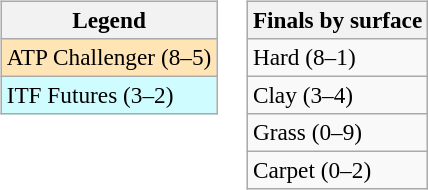<table>
<tr valign=top>
<td><br><table class=wikitable style=font-size:97%>
<tr>
<th>Legend</th>
</tr>
<tr bgcolor=moccasin>
<td>ATP Challenger (8–5)</td>
</tr>
<tr bgcolor=cffcff>
<td>ITF Futures (3–2)</td>
</tr>
</table>
</td>
<td><br><table class=wikitable style=font-size:97%>
<tr>
<th>Finals by surface</th>
</tr>
<tr>
<td>Hard (8–1)</td>
</tr>
<tr>
<td>Clay (3–4)</td>
</tr>
<tr>
<td>Grass (0–9)</td>
</tr>
<tr>
<td>Carpet (0–2)</td>
</tr>
</table>
</td>
</tr>
</table>
